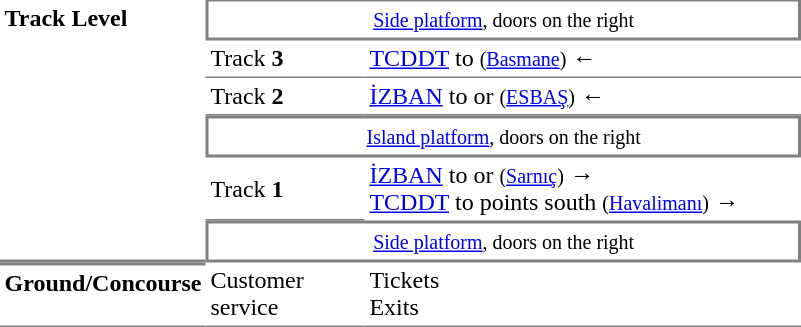<table table border=0 cellspacing=0 cellpadding=3>
<tr>
<td style="border-bottom:solid 2px gray;" rowspan=6 valign=top><strong>Track Level</strong></td>
<td style="border-top:solid 1px gray;border-right:solid 2px gray;border-left:solid 2px gray;border-bottom:solid 2px gray;text-align:center;" colspan=2><small><a href='#'>Side platform</a>, doors on the right</small></td>
</tr>
<tr>
<td style="border-bottom:solid 1px gray;">Track <strong>3</strong></td>
<td style="border-bottom:solid 1px gray;"><a href='#'>TCDDT</a> to  <small>(<a href='#'>Basmane</a>)</small> ←</td>
</tr>
<tr>
<td style="border-bottom:solid 1px gray;">Track <strong>2</strong></td>
<td style="border-bottom:solid 1px gray;"><a href='#'>İZBAN</a> to  or  <small>(<a href='#'>ESBAŞ</a>)</small> ←</td>
</tr>
<tr>
<td style="border-top:solid 2px gray;border-right:solid 2px gray;border-left:solid 2px gray;border-bottom:solid 2px gray;text-align:center;" colspan=2><small><a href='#'>Island platform</a>, doors on the right</small></td>
</tr>
<tr>
<td style="border-bottom:solid 1px gray;">Track <strong>1</strong></td>
<td><a href='#'>İZBAN</a> to  or  <small>(<a href='#'>Sarnıç</a>)</small> → <br><a href='#'>TCDDT</a> to points south <small>(<a href='#'>Havalimanı</a>)</small> →</td>
</tr>
<tr>
<td style="border-top:solid 2px gray;border-right:solid 2px gray;border-left:solid 2px gray;border-bottom:solid 2px gray;text-align:center;" colspan=2><small><a href='#'>Side platform</a>, doors on the right</small></td>
</tr>
<tr>
<td style="border-bottom:solid 1px gray;border-top:solid 2px gray;" width=50 valign=top><strong>Ground/Concourse</strong></td>
<td style="border-top:solid 0 gray;border-bottom:solid 1px gray;" width=100 valign=top>Customer service</td>
<td style="border-top:solid 0 gray;border-bottom:solid 1px gray;" width=285 valign=top>Tickets<br>Exits</td>
</tr>
<tr>
</tr>
</table>
